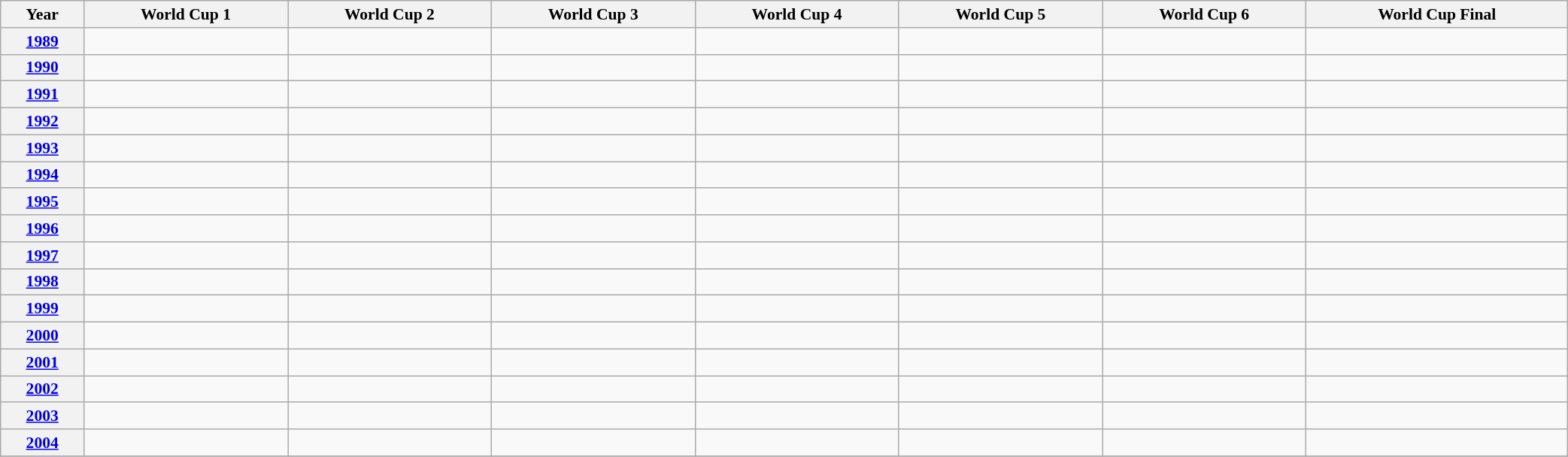<table class="wikitable sortable" style="font-size: 90%" width="110%">
<tr>
<th>Year</th>
<th>World Cup 1</th>
<th>World Cup 2</th>
<th>World Cup 3</th>
<th>World Cup 4</th>
<th>World Cup 5</th>
<th>World Cup 6</th>
<th>World Cup Final</th>
</tr>
<tr>
<th><a href='#'>1989</a></th>
<td></td>
<td></td>
<td></td>
<td></td>
<td></td>
<td></td>
<td></td>
</tr>
<tr>
<th><a href='#'>1990</a></th>
<td></td>
<td></td>
<td></td>
<td></td>
<td></td>
<td></td>
<td></td>
</tr>
<tr>
<th><a href='#'>1991</a></th>
<td></td>
<td></td>
<td></td>
<td></td>
<td></td>
<td></td>
<td></td>
</tr>
<tr>
<th><a href='#'>1992</a></th>
<td></td>
<td></td>
<td></td>
<td></td>
<td></td>
<td></td>
<td></td>
</tr>
<tr>
<th><a href='#'>1993</a></th>
<td></td>
<td></td>
<td></td>
<td></td>
<td></td>
<td></td>
<td></td>
</tr>
<tr>
<th><a href='#'>1994</a></th>
<td></td>
<td></td>
<td></td>
<td></td>
<td></td>
<td></td>
<td></td>
</tr>
<tr>
<th><a href='#'>1995</a></th>
<td></td>
<td></td>
<td></td>
<td></td>
<td></td>
<td></td>
<td></td>
</tr>
<tr>
<th><a href='#'>1996</a></th>
<td></td>
<td></td>
<td></td>
<td></td>
<td></td>
<td></td>
<td></td>
</tr>
<tr>
<th><a href='#'>1997</a></th>
<td></td>
<td></td>
<td></td>
<td></td>
<td></td>
<td></td>
<td></td>
</tr>
<tr>
<th><a href='#'>1998</a></th>
<td></td>
<td></td>
<td></td>
<td></td>
<td></td>
<td></td>
<td></td>
</tr>
<tr>
<th><a href='#'>1999</a></th>
<td></td>
<td></td>
<td></td>
<td></td>
<td></td>
<td></td>
<td></td>
</tr>
<tr>
<th><a href='#'>2000</a></th>
<td></td>
<td></td>
<td></td>
<td></td>
<td></td>
<td></td>
<td></td>
</tr>
<tr>
<th><a href='#'>2001</a></th>
<td></td>
<td></td>
<td></td>
<td></td>
<td></td>
<td></td>
<td></td>
</tr>
<tr>
<th><a href='#'>2002</a></th>
<td></td>
<td></td>
<td></td>
<td></td>
<td></td>
<td></td>
<td></td>
</tr>
<tr>
<th><a href='#'>2003</a></th>
<td></td>
<td></td>
<td></td>
<td></td>
<td></td>
<td></td>
<td></td>
</tr>
<tr>
<th><a href='#'>2004</a></th>
<td></td>
<td></td>
<td></td>
<td></td>
<td></td>
<td></td>
<td></td>
</tr>
<tr>
</tr>
</table>
